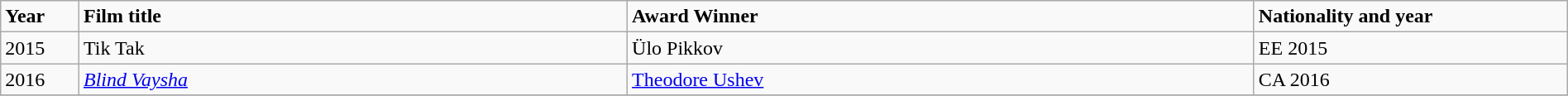<table class="wikitable" width="100%">
<tr>
<td width="5%"><strong>Year</strong></td>
<td width="35%"><strong>Film title</strong></td>
<td width="40%"><strong>Award Winner</strong></td>
<td width="20%"><strong>Nationality and year</strong></td>
</tr>
<tr>
<td>2015</td>
<td>Tik Tak </td>
<td>Ülo Pikkov </td>
<td>EE 2015</td>
</tr>
<tr>
<td>2016</td>
<td><em><a href='#'>Blind Vaysha</a></td>
<td><a href='#'>Theodore Ushev</a></td>
<td>CA 2016</td>
</tr>
<tr>
</tr>
</table>
